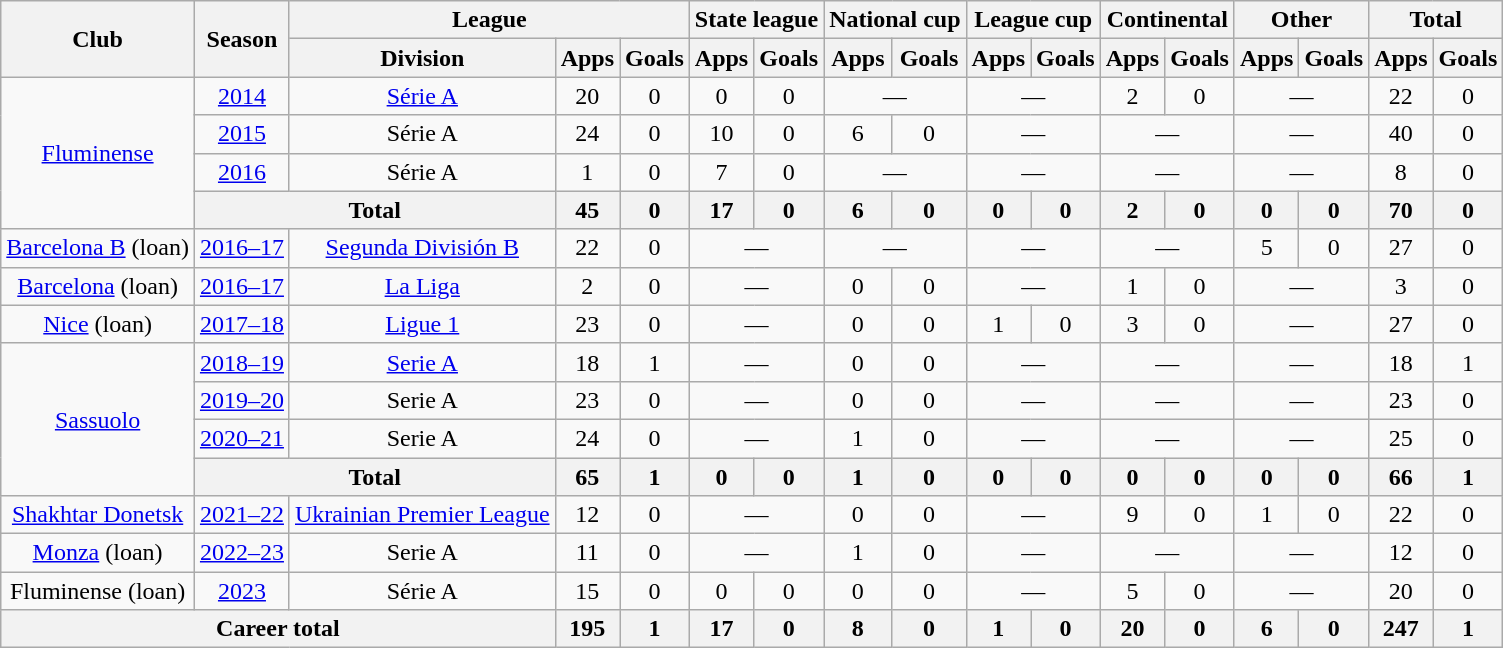<table class="wikitable" style="text-align:center">
<tr>
<th rowspan="2">Club</th>
<th rowspan="2">Season</th>
<th colspan="3">League</th>
<th colspan="2">State league</th>
<th colspan="2">National cup</th>
<th colspan="2">League cup</th>
<th colspan="2">Continental</th>
<th colspan="2">Other</th>
<th colspan="2">Total</th>
</tr>
<tr>
<th>Division</th>
<th>Apps</th>
<th>Goals</th>
<th>Apps</th>
<th>Goals</th>
<th>Apps</th>
<th>Goals</th>
<th>Apps</th>
<th>Goals</th>
<th>Apps</th>
<th>Goals</th>
<th>Apps</th>
<th>Goals</th>
<th>Apps</th>
<th>Goals</th>
</tr>
<tr>
<td rowspan="4"><a href='#'>Fluminense</a></td>
<td><a href='#'>2014</a></td>
<td><a href='#'>Série A</a></td>
<td>20</td>
<td>0</td>
<td>0</td>
<td>0</td>
<td colspan="2">—</td>
<td colspan="2">—</td>
<td>2</td>
<td>0</td>
<td colspan="2">—</td>
<td>22</td>
<td>0</td>
</tr>
<tr>
<td><a href='#'>2015</a></td>
<td>Série A</td>
<td>24</td>
<td>0</td>
<td>10</td>
<td>0</td>
<td>6</td>
<td>0</td>
<td colspan="2">—</td>
<td colspan="2">—</td>
<td colspan="2">—</td>
<td>40</td>
<td>0</td>
</tr>
<tr>
<td><a href='#'>2016</a></td>
<td>Série A</td>
<td>1</td>
<td>0</td>
<td>7</td>
<td>0</td>
<td colspan="2">—</td>
<td colspan="2">—</td>
<td colspan="2">—</td>
<td colspan="2">—</td>
<td>8</td>
<td>0</td>
</tr>
<tr>
<th colspan="2">Total</th>
<th>45</th>
<th>0</th>
<th>17</th>
<th>0</th>
<th>6</th>
<th>0</th>
<th>0</th>
<th>0</th>
<th>2</th>
<th>0</th>
<th>0</th>
<th>0</th>
<th>70</th>
<th>0</th>
</tr>
<tr>
<td><a href='#'>Barcelona B</a> (loan)</td>
<td><a href='#'>2016–17</a></td>
<td><a href='#'>Segunda División B</a></td>
<td>22</td>
<td>0</td>
<td colspan="2">—</td>
<td colspan="2">—</td>
<td colspan="2">—</td>
<td colspan="2">—</td>
<td>5</td>
<td>0</td>
<td>27</td>
<td>0</td>
</tr>
<tr>
<td><a href='#'>Barcelona</a> (loan)</td>
<td><a href='#'>2016–17</a></td>
<td><a href='#'>La Liga</a></td>
<td>2</td>
<td>0</td>
<td colspan="2">—</td>
<td>0</td>
<td>0</td>
<td colspan="2">—</td>
<td>1</td>
<td>0</td>
<td colspan=2>—</td>
<td>3</td>
<td>0</td>
</tr>
<tr>
<td><a href='#'>Nice</a> (loan)</td>
<td><a href='#'>2017–18</a></td>
<td><a href='#'>Ligue 1</a></td>
<td>23</td>
<td>0</td>
<td colspan="2">—</td>
<td>0</td>
<td>0</td>
<td>1</td>
<td>0</td>
<td>3</td>
<td>0</td>
<td colspan=2>—</td>
<td>27</td>
<td>0</td>
</tr>
<tr>
<td rowspan="4"><a href='#'>Sassuolo</a></td>
<td><a href='#'>2018–19</a></td>
<td><a href='#'>Serie A</a></td>
<td>18</td>
<td>1</td>
<td colspan="2">—</td>
<td>0</td>
<td>0</td>
<td colspan="2">—</td>
<td colspan="2">—</td>
<td colspan="2">—</td>
<td>18</td>
<td>1</td>
</tr>
<tr>
<td><a href='#'>2019–20</a></td>
<td>Serie A</td>
<td>23</td>
<td>0</td>
<td colspan="2">—</td>
<td>0</td>
<td>0</td>
<td colspan="2">—</td>
<td colspan="2">—</td>
<td colspan="2">—</td>
<td>23</td>
<td>0</td>
</tr>
<tr>
<td><a href='#'>2020–21</a></td>
<td>Serie A</td>
<td>24</td>
<td>0</td>
<td colspan="2">—</td>
<td>1</td>
<td>0</td>
<td colspan="2">—</td>
<td colspan="2">—</td>
<td colspan="2">—</td>
<td>25</td>
<td>0</td>
</tr>
<tr>
<th colspan="2">Total</th>
<th>65</th>
<th>1</th>
<th>0</th>
<th>0</th>
<th>1</th>
<th>0</th>
<th>0</th>
<th>0</th>
<th>0</th>
<th>0</th>
<th>0</th>
<th>0</th>
<th>66</th>
<th>1</th>
</tr>
<tr>
<td><a href='#'>Shakhtar Donetsk</a></td>
<td><a href='#'>2021–22</a></td>
<td><a href='#'>Ukrainian Premier League</a></td>
<td>12</td>
<td>0</td>
<td colspan="2">—</td>
<td>0</td>
<td>0</td>
<td colspan="2">—</td>
<td>9</td>
<td>0</td>
<td>1</td>
<td>0</td>
<td>22</td>
<td>0</td>
</tr>
<tr>
<td><a href='#'>Monza</a> (loan)</td>
<td><a href='#'>2022–23</a></td>
<td>Serie A</td>
<td>11</td>
<td>0</td>
<td colspan="2">—</td>
<td>1</td>
<td>0</td>
<td colspan="2">—</td>
<td colspan="2">—</td>
<td colspan="2">—</td>
<td>12</td>
<td>0</td>
</tr>
<tr>
<td>Fluminense (loan)</td>
<td><a href='#'>2023</a></td>
<td>Série A</td>
<td>15</td>
<td>0</td>
<td>0</td>
<td>0</td>
<td>0</td>
<td>0</td>
<td colspan="2">—</td>
<td>5</td>
<td>0</td>
<td colspan="2">—</td>
<td>20</td>
<td>0</td>
</tr>
<tr>
<th colspan="3">Career total</th>
<th>195</th>
<th>1</th>
<th>17</th>
<th>0</th>
<th>8</th>
<th>0</th>
<th>1</th>
<th>0</th>
<th>20</th>
<th>0</th>
<th>6</th>
<th>0</th>
<th>247</th>
<th>1</th>
</tr>
</table>
